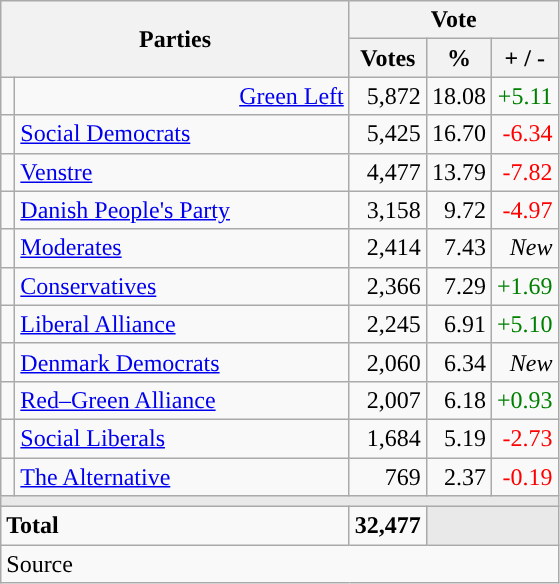<table class="wikitable" style="text-align:right;">
<tr>
<th style="text-align:centre;" rowspan="2" colspan="2" width="225">Parties</th>
<th colspan="3">Vote</th>
</tr>
<tr>
<th width="15">Votes</th>
<th width="15">%</th>
<th width="15">+ / -</th>
</tr>
<tr>
<td width=2 bgcolor=></td>
<td><a href='#'>Green Left</a></td>
<td>5,872</td>
<td>18.08</td>
<td style=color:green;>+5.11</td>
</tr>
<tr>
<td width=2 bgcolor=></td>
<td align=left><a href='#'>Social Democrats</a></td>
<td>5,425</td>
<td>16.70</td>
<td style=color:red;>-6.34</td>
</tr>
<tr>
<td width=2 bgcolor=></td>
<td align=left><a href='#'>Venstre</a></td>
<td>4,477</td>
<td>13.79</td>
<td style=color:red;>-7.82</td>
</tr>
<tr>
<td width=2 bgcolor=></td>
<td align=left><a href='#'>Danish People's Party</a></td>
<td>3,158</td>
<td>9.72</td>
<td style=color:red;>-4.97</td>
</tr>
<tr>
<td width=2 bgcolor=></td>
<td align=left><a href='#'>Moderates</a></td>
<td>2,414</td>
<td>7.43</td>
<td><em>New</em></td>
</tr>
<tr>
<td width=2 bgcolor=></td>
<td align=left><a href='#'>Conservatives</a></td>
<td>2,366</td>
<td>7.29</td>
<td style=color:green;>+1.69</td>
</tr>
<tr>
<td width=2 bgcolor=></td>
<td align=left><a href='#'>Liberal Alliance</a></td>
<td>2,245</td>
<td>6.91</td>
<td style=color:green;>+5.10</td>
</tr>
<tr>
<td width=2 bgcolor=></td>
<td align=left><a href='#'>Denmark Democrats</a></td>
<td>2,060</td>
<td>6.34</td>
<td><em>New</em></td>
</tr>
<tr>
<td width=2 bgcolor=></td>
<td align=left><a href='#'>Red–Green Alliance</a></td>
<td>2,007</td>
<td>6.18</td>
<td style=color:green;>+0.93</td>
</tr>
<tr>
<td width=2 bgcolor=></td>
<td align=left><a href='#'>Social Liberals</a></td>
<td>1,684</td>
<td>5.19</td>
<td style=color:red;>-2.73</td>
</tr>
<tr>
<td width=2 bgcolor=></td>
<td align=left><a href='#'>The Alternative</a></td>
<td>769</td>
<td>2.37</td>
<td style=color:red;>-0.19</td>
</tr>
<tr>
<td colspan="7" bgcolor="#E9E9E9"></td>
</tr>
<tr>
<td align="left" colspan="2"><strong>Total</strong></td>
<td><strong>32,477</strong></td>
<td bgcolor=#E9E9E9 colspan=2></td>
</tr>
<tr>
<td align="left" colspan="6">Source</td>
</tr>
</table>
